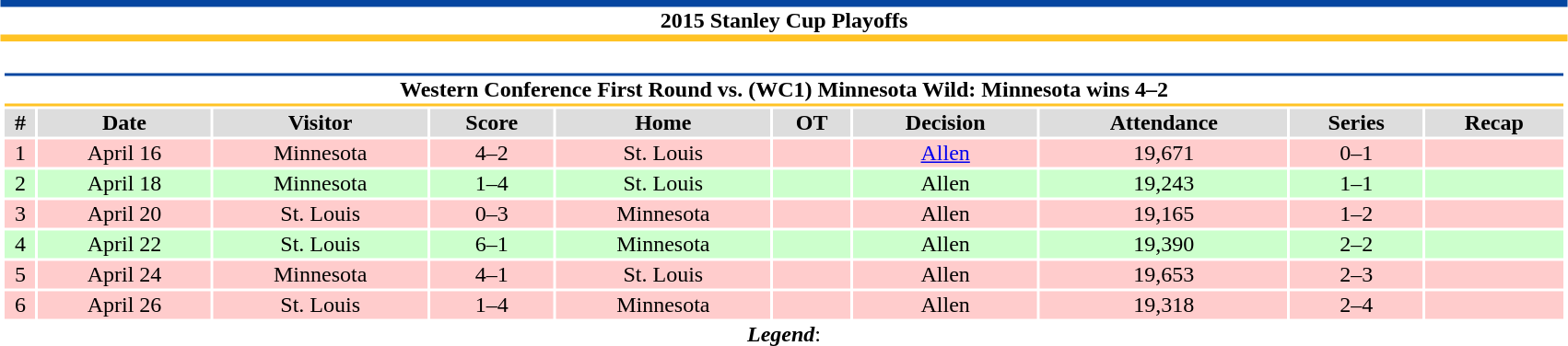<table class="toccolours" width=90% style="clear:both; margin:1.5em auto; text-align:center;">
<tr>
<th colspan=11 style="background:#FFFFFF; border-top:#0546A0 5px solid; border-bottom:#FFC325 5px solid;">2015 Stanley Cup Playoffs</th>
</tr>
<tr>
<td colspan=10><br><table class="toccolours collapsible collapsed" width=100%>
<tr>
<th colspan=10 style="background:#FFFFFF; border-top:#0546A0 2px solid; border-bottom:#FFC325 2px solid;">Western Conference First Round vs. (WC1) Minnesota Wild: Minnesota wins 4–2</th>
</tr>
<tr align="center" bgcolor="#dddddd">
<th>#</th>
<th>Date</th>
<th>Visitor</th>
<th>Score</th>
<th>Home</th>
<th>OT</th>
<th>Decision</th>
<th>Attendance</th>
<th>Series</th>
<th>Recap</th>
</tr>
<tr style="text-align:center; background:#fcc;">
<td>1</td>
<td>April 16</td>
<td>Minnesota</td>
<td>4–2</td>
<td>St. Louis</td>
<td></td>
<td><a href='#'>Allen</a></td>
<td>19,671</td>
<td>0–1</td>
<td></td>
</tr>
<tr style="text-align:center; background:#cfc;">
<td>2</td>
<td>April 18</td>
<td>Minnesota</td>
<td>1–4</td>
<td>St. Louis</td>
<td></td>
<td>Allen</td>
<td>19,243</td>
<td>1–1</td>
<td></td>
</tr>
<tr style="text-align:center; background:#fcc;">
<td>3</td>
<td>April 20</td>
<td>St. Louis</td>
<td>0–3</td>
<td>Minnesota</td>
<td></td>
<td>Allen</td>
<td>19,165</td>
<td>1–2</td>
<td></td>
</tr>
<tr style="text-align:center; background:#cfc;">
<td>4</td>
<td>April 22</td>
<td>St. Louis</td>
<td>6–1</td>
<td>Minnesota</td>
<td></td>
<td>Allen</td>
<td>19,390</td>
<td>2–2</td>
<td></td>
</tr>
<tr style="text-align:center; background:#fcc;">
<td>5</td>
<td>April 24</td>
<td>Minnesota</td>
<td>4–1</td>
<td>St. Louis</td>
<td></td>
<td>Allen</td>
<td>19,653</td>
<td>2–3</td>
<td></td>
</tr>
<tr style="text-align:center; background:#fcc;">
<td>6</td>
<td>April 26</td>
<td>St. Louis</td>
<td>1–4</td>
<td>Minnesota</td>
<td></td>
<td>Allen</td>
<td>19,318</td>
<td>2–4</td>
<td></td>
</tr>
</table>
<strong><em>Legend</em></strong>:

</td>
</tr>
</table>
